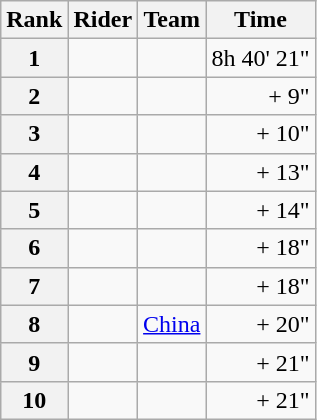<table class="wikitable" margin-bottom:0;">
<tr>
<th scope="col">Rank</th>
<th scope="col">Rider</th>
<th scope="col">Team</th>
<th scope="col">Time</th>
</tr>
<tr>
<th scope="row">1</th>
<td> </td>
<td></td>
<td align="right">8h 40' 21"</td>
</tr>
<tr>
<th scope="row">2</th>
<td></td>
<td></td>
<td align="right">+ 9"</td>
</tr>
<tr>
<th scope="row">3</th>
<td></td>
<td></td>
<td align="right">+ 10"</td>
</tr>
<tr>
<th scope="row">4</th>
<td></td>
<td></td>
<td align="right">+ 13"</td>
</tr>
<tr>
<th scope="row">5</th>
<td></td>
<td></td>
<td align="right">+ 14"</td>
</tr>
<tr>
<th scope="row">6</th>
<td></td>
<td></td>
<td align="right">+ 18"</td>
</tr>
<tr>
<th scope="row">7</th>
<td></td>
<td></td>
<td align="right">+ 18"</td>
</tr>
<tr>
<th scope="row">8</th>
<td> </td>
<td><a href='#'>China</a></td>
<td align="right">+ 20"</td>
</tr>
<tr>
<th scope="row">9</th>
<td></td>
<td></td>
<td align="right">+ 21"</td>
</tr>
<tr>
<th scope="row">10</th>
<td></td>
<td></td>
<td align="right">+ 21"</td>
</tr>
</table>
